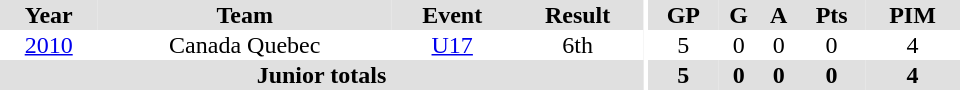<table border="0" cellpadding="1" cellspacing="0" ID="Table3" style="text-align:center; width:40em">
<tr ALIGN="center" bgcolor="#e0e0e0">
<th>Year</th>
<th>Team</th>
<th>Event</th>
<th>Result</th>
<th rowspan="99" bgcolor="#ffffff"></th>
<th>GP</th>
<th>G</th>
<th>A</th>
<th>Pts</th>
<th>PIM</th>
</tr>
<tr>
<td><a href='#'>2010</a></td>
<td>Canada Quebec</td>
<td><a href='#'>U17</a></td>
<td>6th</td>
<td>5</td>
<td>0</td>
<td>0</td>
<td>0</td>
<td>4</td>
</tr>
<tr bgcolor="#e0e0e0">
<th colspan="4">Junior totals</th>
<th>5</th>
<th>0</th>
<th>0</th>
<th>0</th>
<th>4</th>
</tr>
</table>
